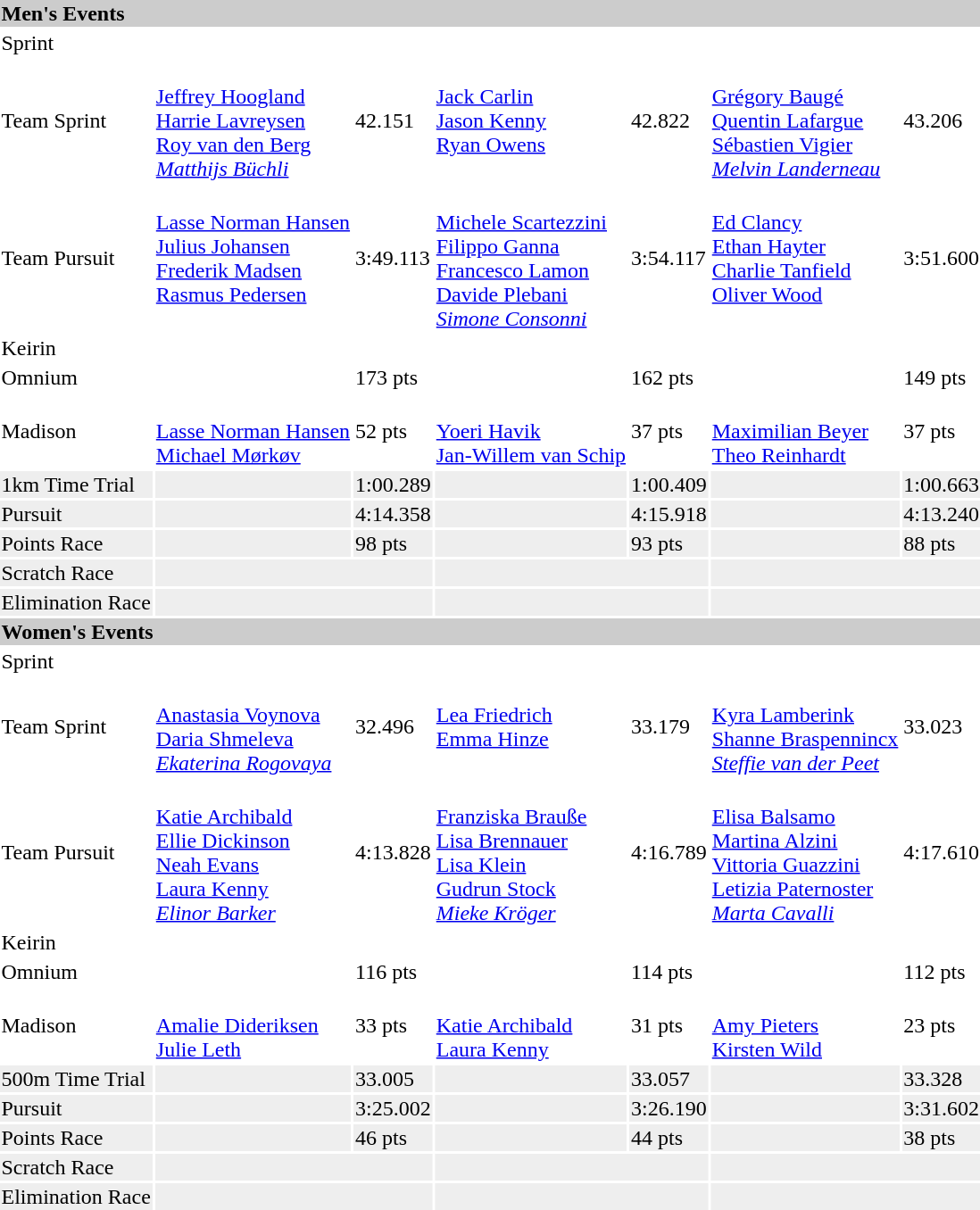<table>
<tr style="background:#ccc; width:100%;">
<td colspan=7><strong>Men's Events</strong></td>
</tr>
<tr>
<td>Sprint<br></td>
<td colspan=2></td>
<td colspan=2></td>
<td colspan=2></td>
</tr>
<tr>
<td>Team Sprint<br></td>
<td><br><a href='#'>Jeffrey Hoogland</a><br><a href='#'>Harrie Lavreysen</a><br><a href='#'>Roy van den Berg</a><br><em><a href='#'>Matthijs Büchli</a></em></td>
<td>42.151</td>
<td valign=top><br><a href='#'>Jack Carlin</a><br><a href='#'>Jason Kenny</a><br><a href='#'>Ryan Owens</a></td>
<td>42.822</td>
<td><br><a href='#'>Grégory Baugé</a><br><a href='#'>Quentin Lafargue</a><br><a href='#'>Sébastien Vigier</a><br><em><a href='#'>Melvin Landerneau</a></em></td>
<td>43.206</td>
</tr>
<tr>
<td>Team Pursuit<br></td>
<td valign=top><br><a href='#'>Lasse Norman Hansen</a><br><a href='#'>Julius Johansen</a><br><a href='#'>Frederik Madsen</a><br><a href='#'>Rasmus Pedersen</a></td>
<td>3:49.113</td>
<td><br><a href='#'>Michele Scartezzini</a><br><a href='#'>Filippo Ganna</a><br><a href='#'>Francesco Lamon</a><br><a href='#'>Davide Plebani</a><br><em><a href='#'>Simone Consonni</a></em></td>
<td>3:54.117</td>
<td valign=top><br><a href='#'>Ed Clancy</a><br><a href='#'>Ethan Hayter</a><br><a href='#'>Charlie Tanfield</a><br><a href='#'>Oliver Wood</a></td>
<td>3:51.600</td>
</tr>
<tr>
<td>Keirin<br></td>
<td colspan=2></td>
<td colspan=2></td>
<td colspan=2></td>
</tr>
<tr>
<td>Omnium<br></td>
<td></td>
<td>173 pts</td>
<td></td>
<td>162 pts</td>
<td></td>
<td>149 pts</td>
</tr>
<tr>
<td>Madison<br></td>
<td><br><a href='#'>Lasse Norman Hansen</a><br><a href='#'>Michael Mørkøv</a></td>
<td>52 pts</td>
<td><br><a href='#'>Yoeri Havik</a><br><a href='#'>Jan-Willem van Schip</a></td>
<td>37 pts</td>
<td><br><a href='#'>Maximilian Beyer</a><br><a href='#'>Theo Reinhardt</a></td>
<td>37 pts</td>
</tr>
<tr style="background:#eee; width:100%;">
<td>1km Time Trial<br></td>
<td></td>
<td>1:00.289</td>
<td></td>
<td>1:00.409</td>
<td></td>
<td>1:00.663</td>
</tr>
<tr style="background:#eee; width:100%;">
<td>Pursuit<br></td>
<td></td>
<td>4:14.358</td>
<td></td>
<td>4:15.918</td>
<td></td>
<td>4:13.240</td>
</tr>
<tr style="background:#eee; width:100%;">
<td>Points Race<br></td>
<td></td>
<td>98 pts</td>
<td></td>
<td>93 pts</td>
<td></td>
<td>88 pts</td>
</tr>
<tr style="background:#eee; width:100%;">
<td>Scratch Race<br></td>
<td colspan=2></td>
<td colspan=2></td>
<td colspan=2></td>
</tr>
<tr style="background:#eee; width:100%;">
<td>Elimination Race<br></td>
<td colspan=2></td>
<td colspan=2></td>
<td colspan=2></td>
</tr>
<tr style="background:#ccc; width:100%;">
<td colspan=7><strong>Women's Events</strong></td>
</tr>
<tr>
<td>Sprint<br></td>
<td colspan=2></td>
<td colspan=2></td>
<td colspan=2></td>
</tr>
<tr>
<td>Team Sprint<br></td>
<td><br><a href='#'>Anastasia Voynova</a><br><a href='#'>Daria Shmeleva</a><br><em><a href='#'>Ekaterina Rogovaya</a></em></td>
<td>32.496</td>
<td valign=top><br><a href='#'>Lea Friedrich</a><br><a href='#'>Emma Hinze</a></td>
<td>33.179</td>
<td><br><a href='#'>Kyra Lamberink</a><br><a href='#'>Shanne Braspennincx</a><br><em><a href='#'>Steffie van der Peet</a></em></td>
<td>33.023</td>
</tr>
<tr>
<td>Team Pursuit<br></td>
<td><br><a href='#'>Katie Archibald</a><br><a href='#'>Ellie Dickinson</a><br><a href='#'>Neah Evans</a><br><a href='#'>Laura Kenny</a><br><em><a href='#'>Elinor Barker</a></em></td>
<td>4:13.828</td>
<td><br><a href='#'>Franziska Brauße</a><br><a href='#'>Lisa Brennauer</a><br><a href='#'>Lisa Klein</a><br><a href='#'>Gudrun Stock</a><br><em><a href='#'>Mieke Kröger</a></em></td>
<td>4:16.789</td>
<td><br><a href='#'>Elisa Balsamo</a><br><a href='#'>Martina Alzini</a><br><a href='#'>Vittoria Guazzini</a><br><a href='#'>Letizia Paternoster</a><br><em><a href='#'>Marta Cavalli</a></em></td>
<td>4:17.610</td>
</tr>
<tr>
<td>Keirin<br></td>
<td colspan=2></td>
<td colspan=2></td>
<td colspan=2></td>
</tr>
<tr>
<td>Omnium<br></td>
<td></td>
<td>116 pts</td>
<td></td>
<td>114 pts</td>
<td></td>
<td>112 pts</td>
</tr>
<tr>
<td>Madison<br></td>
<td><br><a href='#'>Amalie Dideriksen</a><br><a href='#'>Julie Leth</a></td>
<td>33 pts</td>
<td><br><a href='#'>Katie Archibald</a><br><a href='#'>Laura Kenny</a></td>
<td>31 pts</td>
<td><br><a href='#'>Amy Pieters</a><br><a href='#'>Kirsten Wild</a></td>
<td>23 pts</td>
</tr>
<tr style="background:#eee; width:100%;">
<td>500m Time Trial<br></td>
<td></td>
<td>33.005</td>
<td></td>
<td>33.057</td>
<td></td>
<td>33.328</td>
</tr>
<tr style="background:#eee; width:100%;">
<td>Pursuit<br></td>
<td></td>
<td>3:25.002</td>
<td></td>
<td>3:26.190</td>
<td></td>
<td>3:31.602</td>
</tr>
<tr style="background:#eee; width:100%;">
<td>Points Race<br></td>
<td></td>
<td>46 pts</td>
<td></td>
<td>44 pts</td>
<td></td>
<td>38 pts</td>
</tr>
<tr style="background:#eee; width:100%;">
<td>Scratch Race<br></td>
<td colspan=2></td>
<td colspan=2></td>
<td colspan=2></td>
</tr>
<tr style="background:#eee; width:100%;">
<td>Elimination Race<br></td>
<td colspan=2></td>
<td colspan=2></td>
<td colspan=2></td>
</tr>
</table>
